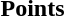<table width=100%>
<tr>
<td width=50% valign=top><br><h4>Points</h4>




</td>
</tr>
</table>
